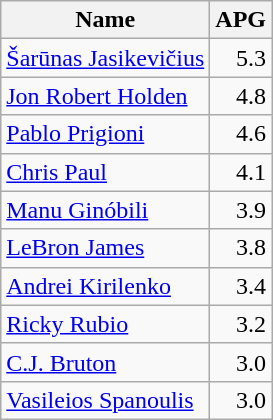<table class=wikitable>
<tr>
<th>Name</th>
<th>APG</th>
</tr>
<tr>
<td> <a href='#'>Šarūnas Jasikevičius</a></td>
<td align=right>5.3</td>
</tr>
<tr>
<td> <a href='#'>Jon Robert Holden</a></td>
<td align=right>4.8</td>
</tr>
<tr>
<td> <a href='#'>Pablo Prigioni</a></td>
<td align=right>4.6</td>
</tr>
<tr>
<td> <a href='#'>Chris Paul</a></td>
<td align=right>4.1</td>
</tr>
<tr>
<td> <a href='#'>Manu Ginóbili</a></td>
<td align=right>3.9</td>
</tr>
<tr>
<td> <a href='#'>LeBron James</a></td>
<td align=right>3.8</td>
</tr>
<tr>
<td> <a href='#'>Andrei Kirilenko</a></td>
<td align=right>3.4</td>
</tr>
<tr>
<td> <a href='#'>Ricky Rubio</a></td>
<td align=right>3.2</td>
</tr>
<tr>
<td> <a href='#'>C.J. Bruton</a></td>
<td align=right>3.0</td>
</tr>
<tr>
<td> <a href='#'>Vasileios Spanoulis</a></td>
<td align=right>3.0</td>
</tr>
</table>
